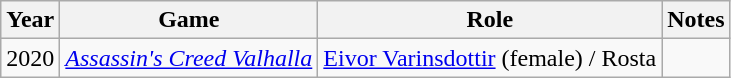<table class="wikitable">
<tr>
<th>Year</th>
<th>Game</th>
<th>Role</th>
<th>Notes</th>
</tr>
<tr>
<td>2020</td>
<td><em><a href='#'>Assassin's Creed Valhalla</a></em></td>
<td><a href='#'>Eivor Varinsdottir</a> (female) / Rosta</td>
<td></td>
</tr>
</table>
